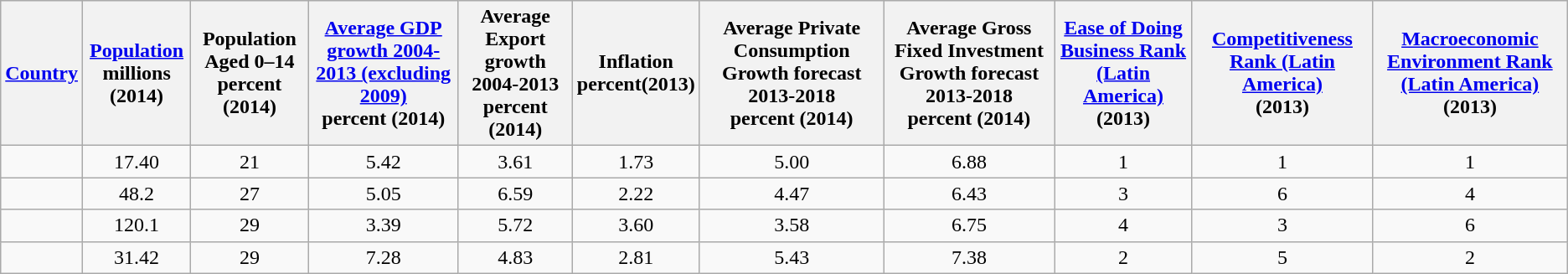<table class="wikitable sortable" border="1" style="font-size:100%">
<tr style="background:#ececec;">
<th><a href='#'>Country</a></th>
<th><a href='#'>Population</a><br> millions (2014)</th>
<th>Population Aged 0–14<br> percent (2014)</th>
<th><a href='#'>Average GDP growth 2004-2013 (excluding 2009)</a><br> percent (2014)</th>
<th>Average Export growth 2004-2013<br> percent (2014)</th>
<th>Inflation<br>percent(2013)</th>
<th>Average Private Consumption Growth forecast 2013-2018<br> percent (2014)</th>
<th>Average Gross Fixed Investment Growth forecast 2013-2018<br> percent (2014)</th>
<th><a href='#'>Ease of Doing Business Rank (Latin America)</a><br>(2013)</th>
<th><a href='#'>Competitiveness Rank (Latin America)</a><br>(2013)</th>
<th><a href='#'>Macroeconomic Environment Rank (Latin America)</a><br>(2013)</th>
</tr>
<tr>
<td style="text-align:left;"></td>
<td align="center">17.40</td>
<td align="center">21</td>
<td align="center">5.42</td>
<td align="center">3.61</td>
<td align="center">1.73</td>
<td align="center">5.00</td>
<td align="center">6.88</td>
<td align="center">1</td>
<td align="center">1</td>
<td align="center">1</td>
</tr>
<tr>
<td style="text-align:left;"></td>
<td align="center">48.2</td>
<td align="center">27</td>
<td align="center">5.05</td>
<td align="center">6.59</td>
<td align="center">2.22</td>
<td align="center">4.47</td>
<td align="center">6.43</td>
<td align="center">3</td>
<td align="center">6</td>
<td align="center">4</td>
</tr>
<tr>
<td style="text-align:left;"></td>
<td align="center">120.1</td>
<td align="center">29</td>
<td align="center">3.39</td>
<td align="center">5.72</td>
<td align="center">3.60</td>
<td align="center">3.58</td>
<td align="center">6.75</td>
<td align="center">4</td>
<td align="center">3</td>
<td align="center">6</td>
</tr>
<tr>
<td style="text-align:left;"></td>
<td align="center">31.42</td>
<td align="center">29</td>
<td align="center">7.28</td>
<td align="center">4.83</td>
<td align="center">2.81</td>
<td align="center">5.43</td>
<td align="center">7.38</td>
<td align="center">2</td>
<td align="center">5</td>
<td align="center">2</td>
</tr>
</table>
